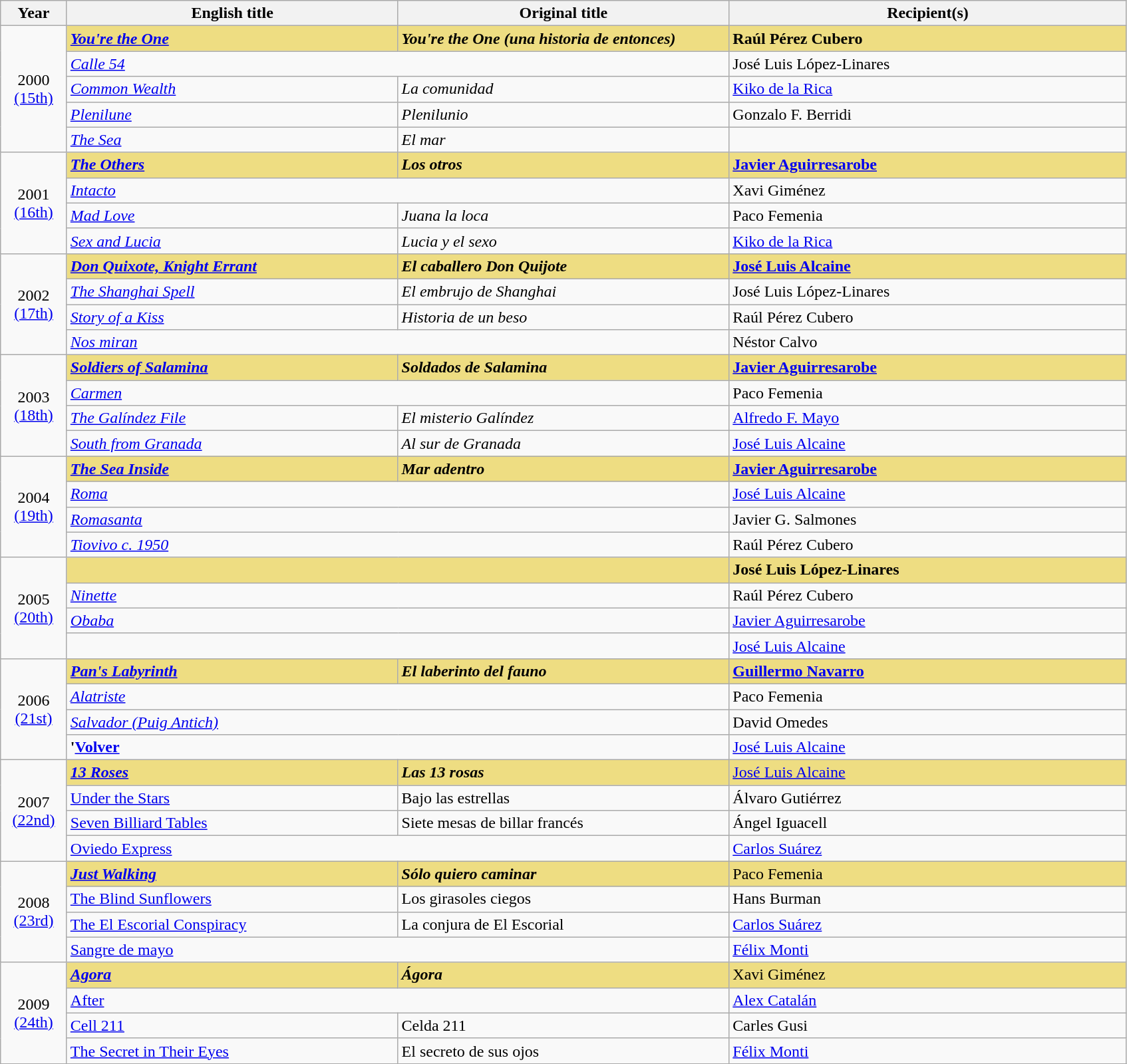<table class="wikitable sortable" style="text-align:left;"style="width:95%">
<tr>
<th scope="col" style="width:5%;">Year</th>
<th scope="col" style="width:25%;">English title</th>
<th scope="col" style="width:25%;">Original title</th>
<th scope="col" style="width:30%;">Recipient(s)</th>
</tr>
<tr>
<td rowspan="5" style="text-align:center;">2000<br><a href='#'>(15th)</a></td>
<td style="background:#eedd82;"><strong><em><a href='#'>You're the One</a></em></strong></td>
<td style="background:#eedd82;"><strong><em>You're the One (una historia de entonces)</em></strong></td>
<td style="background:#eedd82;"><strong>Raúl Pérez Cubero</strong></td>
</tr>
<tr>
<td colspan="2"><em><a href='#'>Calle 54</a></em></td>
<td>José Luis López-Linares</td>
</tr>
<tr>
<td><em><a href='#'>Common Wealth</a></em></td>
<td><em>La comunidad</em></td>
<td><a href='#'>Kiko de la Rica</a></td>
</tr>
<tr>
<td><em><a href='#'>Plenilune</a></em></td>
<td><em>Plenilunio</em></td>
<td>Gonzalo F. Berridi</td>
</tr>
<tr>
<td><em><a href='#'>The Sea</a></em></td>
<td><em>El mar</em></td>
<td></td>
</tr>
<tr>
<td rowspan="4" style="text-align:center;">2001<br><a href='#'>(16th)</a></td>
<td style="background:#eedd82;"><strong><em><a href='#'>The Others</a></em></strong></td>
<td style="background:#eedd82;"><strong><em>Los otros</em></strong></td>
<td style="background:#eedd82;"><strong><a href='#'>Javier Aguirresarobe</a></strong></td>
</tr>
<tr>
<td colspan="2"><em><a href='#'>Intacto</a></em></td>
<td>Xavi Giménez</td>
</tr>
<tr>
<td><em><a href='#'>Mad Love</a></em></td>
<td><em>Juana la loca</em></td>
<td>Paco Femenia</td>
</tr>
<tr>
<td><em><a href='#'>Sex and Lucia</a></em></td>
<td><em>Lucia y el sexo</em></td>
<td><a href='#'>Kiko de la Rica</a></td>
</tr>
<tr>
<td rowspan="4" style="text-align:center;">2002<br><a href='#'>(17th)</a></td>
<td style="background:#eedd82;"><strong><em><a href='#'>Don Quixote, Knight Errant</a></em></strong></td>
<td style="background:#eedd82;"><strong><em>El caballero Don Quijote</em></strong></td>
<td style="background:#eedd82;"><strong><a href='#'>José Luis Alcaine</a></strong></td>
</tr>
<tr>
<td><em><a href='#'>The Shanghai Spell</a></em></td>
<td><em>El embrujo de Shanghai</em></td>
<td>José Luis López-Linares</td>
</tr>
<tr>
<td><em><a href='#'>Story of a Kiss</a></em></td>
<td><em>Historia de un beso</em></td>
<td>Raúl Pérez Cubero</td>
</tr>
<tr>
<td colspan="2"><em><a href='#'>Nos miran</a></em></td>
<td>Néstor Calvo</td>
</tr>
<tr>
<td rowspan="4" style="text-align:center;">2003<br><a href='#'>(18th)</a></td>
<td style="background:#eedd82;"><strong><em><a href='#'>Soldiers of Salamina</a></em></strong></td>
<td style="background:#eedd82;"><strong><em>Soldados de Salamina</em></strong></td>
<td style="background:#eedd82;"><strong><a href='#'>Javier Aguirresarobe</a></strong></td>
</tr>
<tr>
<td colspan="2"><em><a href='#'>Carmen</a></em></td>
<td>Paco Femenia</td>
</tr>
<tr>
<td><em><a href='#'>The Galíndez File</a></em></td>
<td><em>El misterio Galíndez</em></td>
<td><a href='#'>Alfredo F. Mayo</a></td>
</tr>
<tr>
<td><em><a href='#'>South from Granada</a></em></td>
<td><em>Al sur de Granada</em></td>
<td><a href='#'>José Luis Alcaine</a></td>
</tr>
<tr>
<td rowspan="4" style="text-align:center;">2004<br><a href='#'>(19th)</a></td>
<td style="background:#eedd82;"><strong><em><a href='#'>The Sea Inside</a></em></strong></td>
<td style="background:#eedd82;"><strong><em>Mar adentro</em></strong></td>
<td style="background:#eedd82;"><strong><a href='#'>Javier Aguirresarobe</a></strong></td>
</tr>
<tr>
<td colspan="2"><em><a href='#'>Roma</a></em></td>
<td><a href='#'>José Luis Alcaine</a></td>
</tr>
<tr>
<td colspan="2"><em><a href='#'>Romasanta</a></em></td>
<td>Javier G. Salmones</td>
</tr>
<tr>
<td colspan="2"><em><a href='#'>Tiovivo c. 1950</a></em></td>
<td>Raúl Pérez Cubero</td>
</tr>
<tr>
<td rowspan="4" style="text-align:center;">2005<br><a href='#'>(20th)</a></td>
<td colspan="2" style="background:#eedd82;"><strong><em></em></strong></td>
<td style="background:#eedd82;"><strong>José Luis López-Linares</strong></td>
</tr>
<tr>
<td colspan="2"><em><a href='#'>Ninette</a></em></td>
<td>Raúl Pérez Cubero</td>
</tr>
<tr>
<td colspan="2"><em><a href='#'>Obaba</a></em></td>
<td><a href='#'>Javier Aguirresarobe</a></td>
</tr>
<tr>
<td colspan="2"><em></em></td>
<td><a href='#'>José Luis Alcaine</a></td>
</tr>
<tr>
<td rowspan="4" style="text-align:center;">2006<br><a href='#'>(21st)</a></td>
<td style="background:#eedd82;"><strong><em><a href='#'>Pan's Labyrinth</a></em></strong></td>
<td style="background:#eedd82;"><strong><em>El laberinto del fauno</em></strong></td>
<td style="background:#eedd82;"><strong><a href='#'>Guillermo Navarro</a></strong></td>
</tr>
<tr>
<td colspan="2"><em><a href='#'>Alatriste</a></em></td>
<td>Paco Femenia</td>
</tr>
<tr>
<td colspan="2"><em><a href='#'>Salvador (Puig Antich)</a></em></td>
<td>David Omedes</td>
</tr>
<tr>
<td colspan="2"><strong>'<a href='#'>Volver</a><em></td>
<td><a href='#'>José Luis Alcaine</a></td>
</tr>
<tr>
<td rowspan="4" style="text-align:center;">2007<br><a href='#'>(22nd)</a></td>
<td style="background:#eedd82;"><strong><em><a href='#'>13 Roses</a></em></strong></td>
<td style="background:#eedd82;"><strong><em>Las 13 rosas</em></strong></td>
<td style="background:#eedd82;"></strong><a href='#'>José Luis Alcaine</a><strong></td>
</tr>
<tr>
<td></em><a href='#'>Under the Stars</a><em></td>
<td></em>Bajo las estrellas<em></td>
<td>Álvaro Gutiérrez</td>
</tr>
<tr>
<td></em><a href='#'>Seven Billiard Tables</a><em></td>
<td></em>Siete mesas de billar francés<em></td>
<td>Ángel Iguacell</td>
</tr>
<tr>
<td colspan="2"></em><a href='#'>Oviedo Express</a><em></td>
<td><a href='#'>Carlos Suárez</a></td>
</tr>
<tr>
<td rowspan="4" style="text-align:center;">2008<br><a href='#'>(23rd)</a></td>
<td style="background:#eedd82;"><strong><em><a href='#'>Just Walking</a></em></strong></td>
<td style="background:#eedd82;"><strong><em>Sólo quiero caminar</em></strong></td>
<td style="background:#eedd82;"></strong>Paco Femenia<strong></td>
</tr>
<tr>
<td></em><a href='#'>The Blind Sunflowers</a><em></td>
<td></em>Los girasoles ciegos<em></td>
<td>Hans Burman</td>
</tr>
<tr>
<td></em><a href='#'>The El Escorial Conspiracy</a><em></td>
<td></em>La conjura de El Escorial<em></td>
<td><a href='#'>Carlos Suárez</a></td>
</tr>
<tr>
<td colspan="2"></em><a href='#'>Sangre de mayo</a><em></td>
<td><a href='#'>Félix Monti</a></td>
</tr>
<tr>
<td rowspan="4" style="text-align:center;">2009<br><a href='#'>(24th)</a></td>
<td style="background:#eedd82;"><strong><em><a href='#'>Agora</a></em></strong></td>
<td style="background:#eedd82;"><strong><em>Ágora</em></strong></td>
<td style="background:#eedd82;"></strong>Xavi Giménez<strong></td>
</tr>
<tr>
<td colspan="2"></em><a href='#'>After</a><em></td>
<td><a href='#'>Alex Catalán</a></td>
</tr>
<tr>
<td></em><a href='#'>Cell 211</a><em></td>
<td></em>Celda 211<em></td>
<td>Carles Gusi</td>
</tr>
<tr>
<td></em><a href='#'>The Secret in Their Eyes</a><em></td>
<td></em>El secreto de sus ojos<em></td>
<td><a href='#'>Félix Monti</a></td>
</tr>
<tr>
</tr>
</table>
